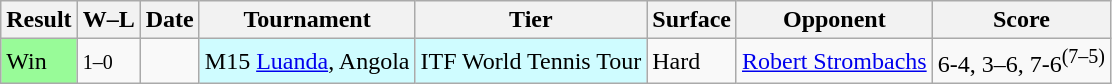<table class="sortable wikitable">
<tr>
<th>Result</th>
<th class="unsortable">W–L</th>
<th>Date</th>
<th>Tournament</th>
<th>Tier</th>
<th>Surface</th>
<th>Opponent</th>
<th class="unsortable">Score</th>
</tr>
<tr>
<td bgcolor=#98fb98>Win</td>
<td><small>1–0</small></td>
<td></td>
<td style="background:#cffcff;">M15 <a href='#'>Luanda</a>, Angola</td>
<td style="background:#cffcff;">ITF World Tennis Tour</td>
<td>Hard</td>
<td> <a href='#'>Robert Strombachs</a></td>
<td>6-4, 3–6, 7-6<sup>(7–5)</sup></td>
</tr>
</table>
